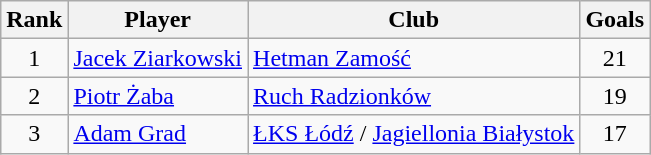<table class="wikitable" style="text-align:center">
<tr>
<th>Rank</th>
<th>Player</th>
<th>Club</th>
<th>Goals</th>
</tr>
<tr>
<td rowspan="1">1</td>
<td align="left"> <a href='#'>Jacek Ziarkowski</a></td>
<td align="left"><a href='#'>Hetman Zamość</a></td>
<td rowspan="1">21</td>
</tr>
<tr>
<td rowspan="1">2</td>
<td align="left"> <a href='#'>Piotr Żaba</a></td>
<td align="left"><a href='#'>Ruch Radzionków</a></td>
<td rowspan="1">19</td>
</tr>
<tr>
<td rowspan="1">3</td>
<td align="left"> <a href='#'>Adam Grad</a></td>
<td align="left"><a href='#'>ŁKS Łódź</a> / <a href='#'>Jagiellonia Białystok</a></td>
<td rowspan="1">17</td>
</tr>
</table>
